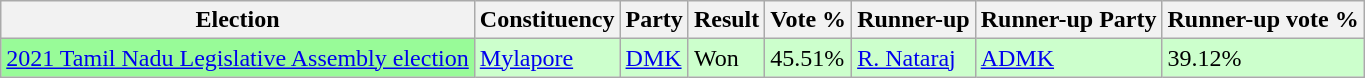<table class="wikitable">
<tr>
<th>Election</th>
<th>Constituency</th>
<th>Party</th>
<th>Result</th>
<th>Vote %</th>
<th>Runner-up</th>
<th>Runner-up Party</th>
<th>Runner-up vote %</th>
</tr>
<tr style="background:#cfc;">
<td bgcolor=#98FB98><a href='#'>2021 Tamil Nadu Legislative Assembly election</a></td>
<td><a href='#'>Mylapore</a></td>
<td><a href='#'>DMK</a></td>
<td>Won</td>
<td>45.51%</td>
<td><a href='#'>R. Nataraj</a></td>
<td><a href='#'>ADMK</a></td>
<td>39.12%</td>
</tr>
</table>
